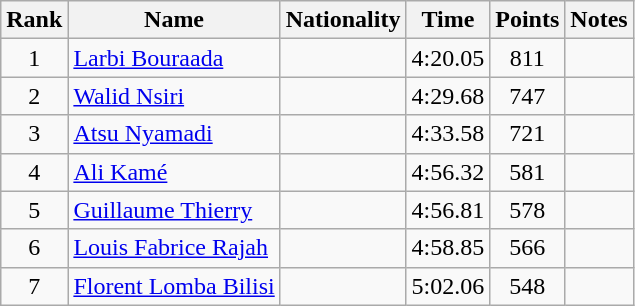<table class="wikitable sortable" style="text-align:center">
<tr>
<th>Rank</th>
<th>Name</th>
<th>Nationality</th>
<th>Time</th>
<th>Points</th>
<th>Notes</th>
</tr>
<tr>
<td>1</td>
<td align="left"><a href='#'>Larbi Bouraada</a></td>
<td align=left></td>
<td>4:20.05</td>
<td>811</td>
<td></td>
</tr>
<tr>
<td>2</td>
<td align="left"><a href='#'>Walid Nsiri</a></td>
<td align=left></td>
<td>4:29.68</td>
<td>747</td>
<td></td>
</tr>
<tr>
<td>3</td>
<td align="left"><a href='#'>Atsu Nyamadi</a></td>
<td align=left></td>
<td>4:33.58</td>
<td>721</td>
<td></td>
</tr>
<tr>
<td>4</td>
<td align="left"><a href='#'>Ali Kamé</a></td>
<td align=left></td>
<td>4:56.32</td>
<td>581</td>
<td></td>
</tr>
<tr>
<td>5</td>
<td align="left"><a href='#'>Guillaume Thierry</a></td>
<td align=left></td>
<td>4:56.81</td>
<td>578</td>
<td></td>
</tr>
<tr>
<td>6</td>
<td align="left"><a href='#'>Louis Fabrice Rajah</a></td>
<td align=left></td>
<td>4:58.85</td>
<td>566</td>
<td></td>
</tr>
<tr>
<td>7</td>
<td align="left"><a href='#'>Florent Lomba Bilisi</a></td>
<td align=left></td>
<td>5:02.06</td>
<td>548</td>
<td></td>
</tr>
</table>
